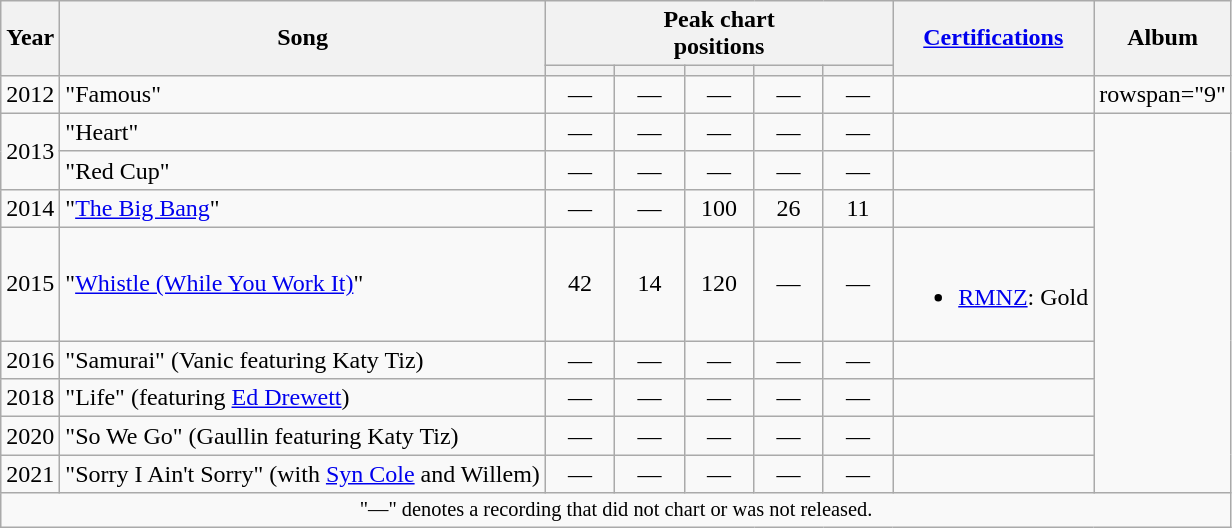<table class="wikitable" style=text-align:center;>
<tr>
<th rowspan="2">Year</th>
<th rowspan="2">Song</th>
<th colspan="5">Peak chart <br>positions</th>
<th rowspan="2"><a href='#'>Certifications</a></th>
<th rowspan="2">Album</th>
</tr>
<tr style="font-size:smaller;">
<th style="width:3em;"></th>
<th style="width:3em;"></th>
<th style="width:3em;"></th>
<th style="width:3em;"></th>
<th style="width:3em;"></th>
</tr>
<tr>
<td>2012</td>
<td align="left">"Famous"</td>
<td>—</td>
<td>—</td>
<td>—</td>
<td>—</td>
<td>—</td>
<td></td>
<td>rowspan="9" </td>
</tr>
<tr>
<td rowspan="2">2013</td>
<td align="left">"Heart"</td>
<td>—</td>
<td>—</td>
<td>—</td>
<td>—</td>
<td>—</td>
<td></td>
</tr>
<tr>
<td align="left">"Red Cup"</td>
<td>—</td>
<td>—</td>
<td>—</td>
<td>—</td>
<td>—</td>
<td></td>
</tr>
<tr>
<td>2014</td>
<td align="left">"<a href='#'>The Big Bang</a>"</td>
<td>—</td>
<td>—</td>
<td>100</td>
<td>26</td>
<td>11</td>
<td></td>
</tr>
<tr>
<td>2015</td>
<td align="left">"<a href='#'>Whistle (While You Work It)</a>"</td>
<td>42</td>
<td>14</td>
<td>120</td>
<td>—</td>
<td>—</td>
<td><br><ul><li><a href='#'>RMNZ</a>: Gold</li></ul></td>
</tr>
<tr>
<td>2016</td>
<td align="left">"Samurai" (Vanic featuring Katy Tiz)</td>
<td>—</td>
<td>—</td>
<td>—</td>
<td>—</td>
<td>—</td>
<td></td>
</tr>
<tr>
<td>2018</td>
<td align="left">"Life" (featuring <a href='#'>Ed Drewett</a>)</td>
<td>—</td>
<td>—</td>
<td>—</td>
<td>—</td>
<td>—</td>
<td></td>
</tr>
<tr>
<td>2020</td>
<td align="left">"So We Go" (Gaullin featuring Katy Tiz)</td>
<td>—</td>
<td>—</td>
<td>—</td>
<td>—</td>
<td>—</td>
<td></td>
</tr>
<tr>
<td>2021</td>
<td align="left">"Sorry I Ain't Sorry" (with <a href='#'>Syn Cole</a> and Willem)</td>
<td>—</td>
<td>—</td>
<td>—</td>
<td>—</td>
<td>—</td>
<td></td>
</tr>
<tr>
<td colspan="9" style="font-size:85%">"—" denotes a recording that did not chart or was not released.</td>
</tr>
</table>
